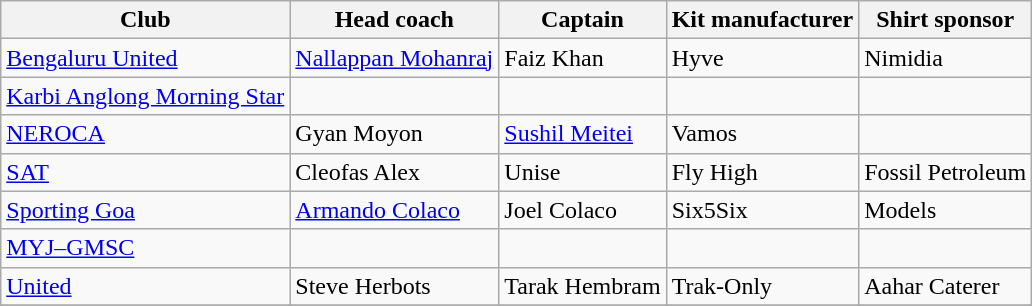<table class="wikitable sortable">
<tr>
<th scope="col">Club</th>
<th scope="col">Head coach</th>
<th scope="col">Captain</th>
<th scope="col" class="unsortable">Kit manufacturer</th>
<th scope="col" class="unsortable">Shirt sponsor</th>
</tr>
<tr>
<td><a href='#'>Bengaluru United</a></td>
<td> <a href='#'>Nallappan Mohanraj</a></td>
<td> Faiz Khan</td>
<td>Hyve</td>
<td>Nimidia</td>
</tr>
<tr>
<td><a href='#'>Karbi Anglong Morning Star</a></td>
<td></td>
<td></td>
<td></td>
<td></td>
</tr>
<tr>
<td><a href='#'>NEROCA</a></td>
<td> Gyan Moyon</td>
<td> <a href='#'>Sushil Meitei</a></td>
<td>Vamos</td>
<td></td>
</tr>
<tr>
<td><a href='#'>SAT</a></td>
<td> Cleofas Alex</td>
<td> Unise</td>
<td>Fly High</td>
<td>Fossil Petroleum</td>
</tr>
<tr>
<td><a href='#'>Sporting Goa</a></td>
<td> <a href='#'>Armando Colaco</a></td>
<td> Joel Colaco</td>
<td>Six5Six</td>
<td>Models</td>
</tr>
<tr>
<td><a href='#'>MYJ–GMSC</a></td>
<td></td>
<td></td>
<td></td>
<td></td>
</tr>
<tr>
<td><a href='#'>United</a></td>
<td> Steve Herbots</td>
<td> Tarak Hembram</td>
<td>Trak-Only</td>
<td>Aahar Caterer</td>
</tr>
<tr>
</tr>
</table>
